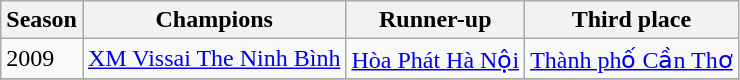<table class="wikitable">
<tr>
<th>Season</th>
<th>Champions</th>
<th>Runner-up</th>
<th>Third place</th>
</tr>
<tr>
<td>2009</td>
<td><a href='#'>XM Vissai The Ninh Bình</a></td>
<td><a href='#'>Hòa Phát Hà Nội</a></td>
<td><a href='#'>Thành phố Cần Thơ</a></td>
</tr>
<tr>
</tr>
</table>
